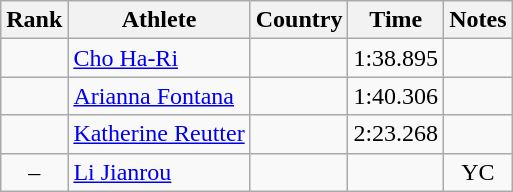<table class="wikitable sortable" style="text-align:center">
<tr>
<th>Rank</th>
<th>Athlete</th>
<th>Country</th>
<th>Time</th>
<th>Notes</th>
</tr>
<tr>
<td></td>
<td align=left><a href='#'>Cho Ha-Ri</a></td>
<td align=left></td>
<td>1:38.895</td>
<td></td>
</tr>
<tr>
<td></td>
<td align=left><a href='#'>Arianna Fontana</a></td>
<td align=left></td>
<td>1:40.306</td>
<td></td>
</tr>
<tr>
<td></td>
<td align=left><a href='#'>Katherine Reutter</a></td>
<td align=left></td>
<td>2:23.268</td>
<td></td>
</tr>
<tr>
<td>–</td>
<td align=left><a href='#'>Li Jianrou</a></td>
<td align=left></td>
<td></td>
<td>YC</td>
</tr>
</table>
